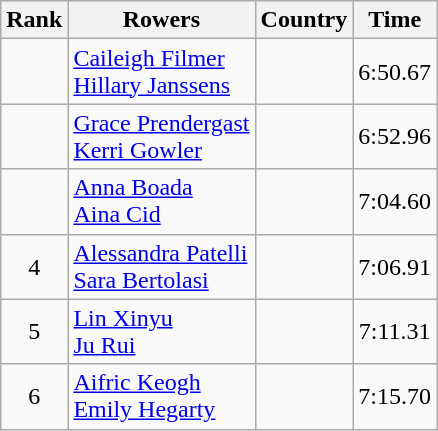<table class="wikitable" style="text-align:center">
<tr>
<th>Rank</th>
<th>Rowers</th>
<th>Country</th>
<th>Time</th>
</tr>
<tr>
<td></td>
<td align="left"><a href='#'>Caileigh Filmer</a><br><a href='#'>Hillary Janssens</a></td>
<td align="left"></td>
<td>6:50.67</td>
</tr>
<tr>
<td></td>
<td align="left"><a href='#'>Grace Prendergast</a><br><a href='#'>Kerri Gowler</a></td>
<td align="left"></td>
<td>6:52.96</td>
</tr>
<tr>
<td></td>
<td align="left"><a href='#'>Anna Boada</a><br><a href='#'>Aina Cid</a></td>
<td align="left"></td>
<td>7:04.60</td>
</tr>
<tr>
<td>4</td>
<td align="left"><a href='#'>Alessandra Patelli</a><br><a href='#'>Sara Bertolasi</a></td>
<td align="left"></td>
<td>7:06.91</td>
</tr>
<tr>
<td>5</td>
<td align="left"><a href='#'>Lin Xinyu</a><br><a href='#'>Ju Rui</a></td>
<td align="left"></td>
<td>7:11.31</td>
</tr>
<tr>
<td>6</td>
<td align="left"><a href='#'>Aifric Keogh</a><br><a href='#'>Emily Hegarty</a></td>
<td align="left"></td>
<td>7:15.70</td>
</tr>
</table>
